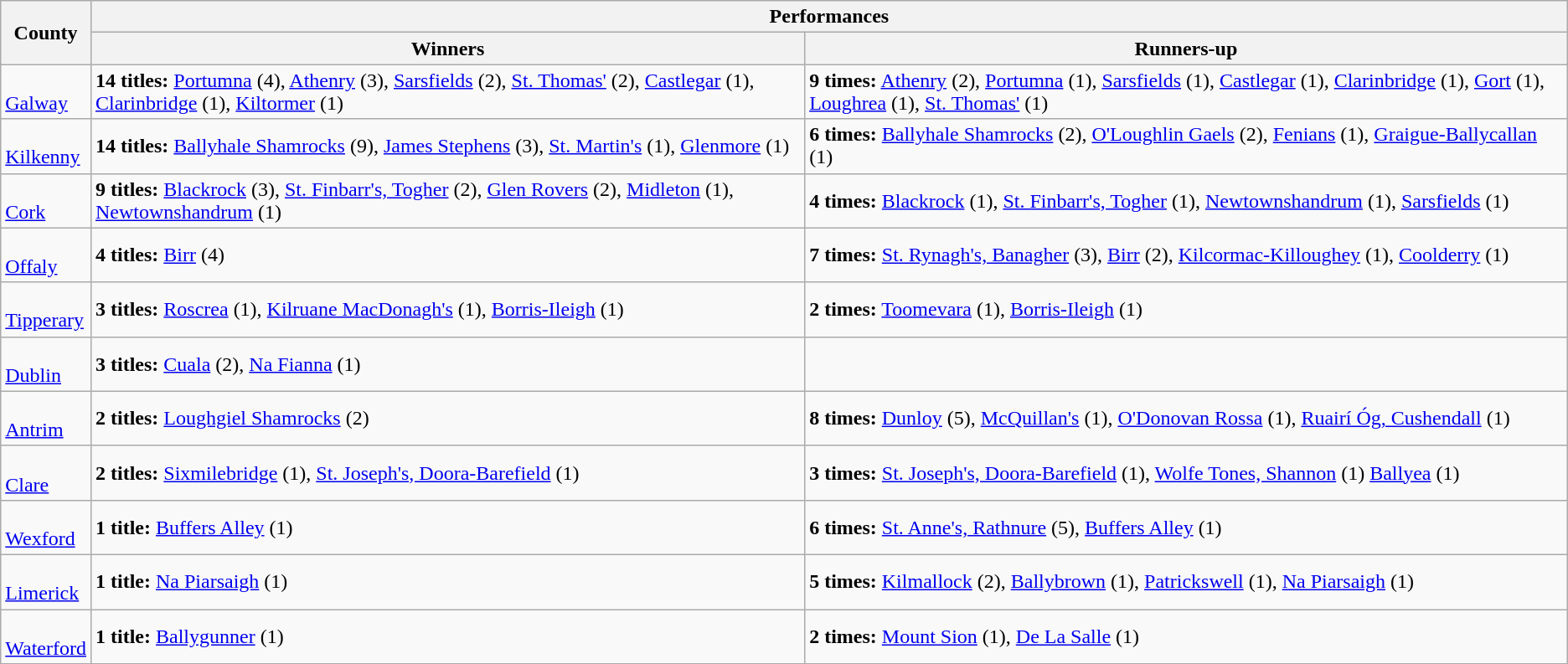<table class=wikitable>
<tr>
<th rowspan=2>County</th>
<th colspan=2>Performances</th>
</tr>
<tr>
<th>Winners</th>
<th>Runners-up</th>
</tr>
<tr>
<td><br><a href='#'>Galway</a></td>
<td><strong>14 titles:</strong> <a href='#'>Portumna</a> (4), <a href='#'>Athenry</a> (3), <a href='#'>Sarsfields</a> (2), <a href='#'>St. Thomas'</a> (2), <a href='#'>Castlegar</a> (1), <a href='#'>Clarinbridge</a> (1), <a href='#'>Kiltormer</a> (1)</td>
<td><strong>9 times:</strong> <a href='#'>Athenry</a> (2), <a href='#'>Portumna</a> (1), <a href='#'>Sarsfields</a> (1), <a href='#'>Castlegar</a> (1), <a href='#'>Clarinbridge</a> (1), <a href='#'>Gort</a> (1), <a href='#'>Loughrea</a> (1), <a href='#'>St. Thomas'</a> (1)</td>
</tr>
<tr>
<td><br><a href='#'>Kilkenny</a></td>
<td><strong>14 titles:</strong> <a href='#'>Ballyhale Shamrocks</a> (9), <a href='#'>James Stephens</a> (3), <a href='#'>St. Martin's</a> (1), <a href='#'>Glenmore</a> (1)</td>
<td><strong>6 times:</strong> <a href='#'>Ballyhale Shamrocks</a> (2), <a href='#'>O'Loughlin Gaels</a> (2), <a href='#'>Fenians</a> (1), <a href='#'>Graigue-Ballycallan</a> (1)</td>
</tr>
<tr>
<td><br><a href='#'>Cork</a></td>
<td><strong>9 titles:</strong> <a href='#'>Blackrock</a> (3), <a href='#'>St. Finbarr's, Togher</a> (2), <a href='#'>Glen Rovers</a> (2), <a href='#'>Midleton</a> (1), <a href='#'>Newtownshandrum</a> (1)</td>
<td><strong>4 times:</strong> <a href='#'>Blackrock</a> (1), <a href='#'>St. Finbarr's, Togher</a> (1), <a href='#'>Newtownshandrum</a> (1), <a href='#'>Sarsfields</a> (1)</td>
</tr>
<tr>
<td><br><a href='#'>Offaly</a></td>
<td><strong>4 titles:</strong> <a href='#'>Birr</a> (4)</td>
<td><strong>7 times:</strong> <a href='#'>St. Rynagh's, Banagher</a> (3), <a href='#'>Birr</a> (2), <a href='#'>Kilcormac-Killoughey</a> (1), <a href='#'>Coolderry</a> (1)</td>
</tr>
<tr>
<td><br><a href='#'>Tipperary</a></td>
<td><strong>3 titles:</strong> <a href='#'>Roscrea</a> (1), <a href='#'>Kilruane MacDonagh's</a> (1), <a href='#'>Borris-Ileigh</a> (1)</td>
<td><strong>2 times:</strong> <a href='#'>Toomevara</a> (1), <a href='#'>Borris-Ileigh</a> (1)</td>
</tr>
<tr>
<td><br><a href='#'>Dublin</a></td>
<td><strong>3 titles:</strong> <a href='#'>Cuala</a> (2), <a href='#'>Na Fianna</a> (1)</td>
<td></td>
</tr>
<tr>
<td><br><a href='#'>Antrim</a></td>
<td><strong>2 titles:</strong> <a href='#'>Loughgiel Shamrocks</a> (2)</td>
<td><strong>8 times:</strong> <a href='#'>Dunloy</a> (5), <a href='#'>McQuillan's</a> (1), <a href='#'>O'Donovan Rossa</a> (1), <a href='#'>Ruairí Óg, Cushendall</a> (1)</td>
</tr>
<tr>
<td><br><a href='#'>Clare</a></td>
<td><strong>2 titles:</strong> <a href='#'>Sixmilebridge</a> (1), <a href='#'>St. Joseph's, Doora-Barefield</a> (1)</td>
<td><strong>3 times:</strong> <a href='#'>St. Joseph's, Doora-Barefield</a> (1), <a href='#'>Wolfe Tones, Shannon</a> (1) <a href='#'>Ballyea</a> (1)</td>
</tr>
<tr>
<td><br><a href='#'>Wexford</a></td>
<td><strong>1 title:</strong> <a href='#'>Buffers Alley</a> (1)</td>
<td><strong>6 times:</strong>  <a href='#'>St. Anne's, Rathnure</a> (5), <a href='#'>Buffers Alley</a> (1)</td>
</tr>
<tr>
<td><br><a href='#'>Limerick</a></td>
<td><strong>1 title:</strong> <a href='#'>Na Piarsaigh</a> (1)</td>
<td><strong>5 times:</strong> <a href='#'>Kilmallock</a> (2), <a href='#'>Ballybrown</a> (1), <a href='#'>Patrickswell</a> (1), <a href='#'>Na Piarsaigh</a> (1)</td>
</tr>
<tr>
<td><br><a href='#'>Waterford</a></td>
<td><strong>1 title:</strong> <a href='#'>Ballygunner</a> (1)</td>
<td><strong>2 times:</strong> <a href='#'>Mount Sion</a> (1), <a href='#'>De La Salle</a> (1)</td>
</tr>
<tr>
</tr>
</table>
